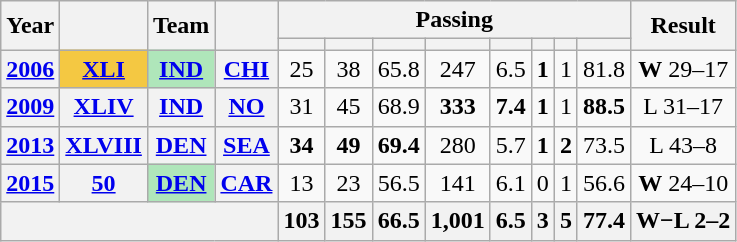<table class="wikitable" style="text-align:center;">
<tr>
<th rowspan="2">Year</th>
<th rowspan="2"></th>
<th rowspan="2">Team</th>
<th rowspan="2"></th>
<th colspan="8">Passing</th>
<th rowspan="2">Result</th>
</tr>
<tr>
<th></th>
<th></th>
<th></th>
<th></th>
<th></th>
<th></th>
<th></th>
<th></th>
</tr>
<tr>
<th><a href='#'>2006</a></th>
<th style="background:#f4c842;"><a href='#'>XLI</a></th>
<th style="background:#afe6ba;"><a href='#'>IND</a></th>
<th><a href='#'>CHI</a></th>
<td>25</td>
<td>38</td>
<td>65.8</td>
<td>247</td>
<td>6.5</td>
<td><strong>1</strong></td>
<td>1</td>
<td>81.8</td>
<td><strong>W</strong> 29–17</td>
</tr>
<tr>
<th><a href='#'>2009</a></th>
<th><a href='#'>XLIV</a></th>
<th><a href='#'>IND</a></th>
<th><a href='#'>NO</a></th>
<td>31</td>
<td>45</td>
<td>68.9</td>
<td><strong>333</strong></td>
<td><strong>7.4</strong></td>
<td><strong>1</strong></td>
<td>1</td>
<td><strong>88.5</strong></td>
<td>L 31–17</td>
</tr>
<tr>
<th><a href='#'>2013</a></th>
<th><a href='#'>XLVIII</a></th>
<th><a href='#'>DEN</a></th>
<th><a href='#'>SEA</a></th>
<td><strong>34</strong></td>
<td><strong>49</strong></td>
<td><strong>69.4</strong></td>
<td>280</td>
<td>5.7</td>
<td><strong>1</strong></td>
<td><strong>2</strong></td>
<td>73.5</td>
<td>L 43–8</td>
</tr>
<tr>
<th><a href='#'>2015</a></th>
<th><a href='#'>50</a></th>
<th style="background:#afe6ba;"><a href='#'>DEN</a></th>
<th><a href='#'>CAR</a></th>
<td>13</td>
<td>23</td>
<td>56.5</td>
<td>141</td>
<td>6.1</td>
<td>0</td>
<td>1</td>
<td>56.6</td>
<td><strong>W</strong> 24–10</td>
</tr>
<tr>
<th colspan="4"></th>
<th>103</th>
<th>155</th>
<th>66.5</th>
<th>1,001</th>
<th>6.5</th>
<th>3</th>
<th>5</th>
<th>77.4</th>
<th>W−L 2–2</th>
</tr>
</table>
